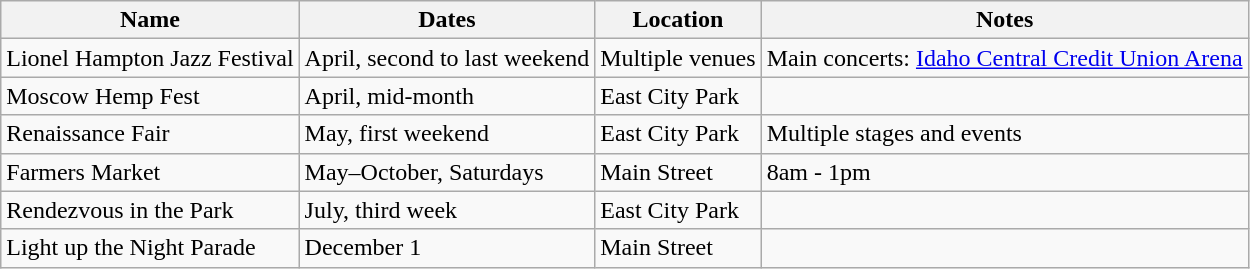<table class="wikitable">
<tr>
<th>Name</th>
<th>Dates</th>
<th>Location</th>
<th>Notes</th>
</tr>
<tr>
<td>Lionel Hampton Jazz Festival</td>
<td>April, second to last weekend</td>
<td>Multiple venues</td>
<td>Main concerts: <a href='#'>Idaho Central Credit Union Arena</a></td>
</tr>
<tr>
<td>Moscow Hemp Fest</td>
<td>April, mid-month</td>
<td>East City Park</td>
<td></td>
</tr>
<tr>
<td>Renaissance Fair</td>
<td>May, first weekend</td>
<td>East City Park</td>
<td>Multiple stages and events</td>
</tr>
<tr>
<td>Farmers Market</td>
<td>May–October, Saturdays</td>
<td>Main Street</td>
<td>8am - 1pm</td>
</tr>
<tr>
<td>Rendezvous in the Park</td>
<td>July, third week</td>
<td>East City Park</td>
<td></td>
</tr>
<tr>
<td>Light up the Night Parade</td>
<td>December 1</td>
<td>Main Street</td>
<td></td>
</tr>
</table>
